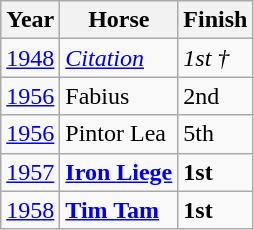<table class="wikitable">
<tr>
<th>Year</th>
<th>Horse</th>
<th>Finish</th>
</tr>
<tr>
<td><a href='#'>1948</a></td>
<td><a href='#'><em>Citation</em></a></td>
<td><em>1st †</em></td>
</tr>
<tr>
<td><a href='#'>1956</a></td>
<td>Fabius</td>
<td>2nd</td>
</tr>
<tr>
<td><a href='#'>1956</a></td>
<td>Pintor Lea</td>
<td>5th</td>
</tr>
<tr>
<td><a href='#'>1957</a></td>
<td><strong><a href='#'>Iron Liege</a></strong></td>
<td><strong>1st</strong></td>
</tr>
<tr>
<td><a href='#'>1958</a></td>
<td><strong><a href='#'>Tim Tam</a></strong></td>
<td><strong>1st</strong></td>
</tr>
</table>
